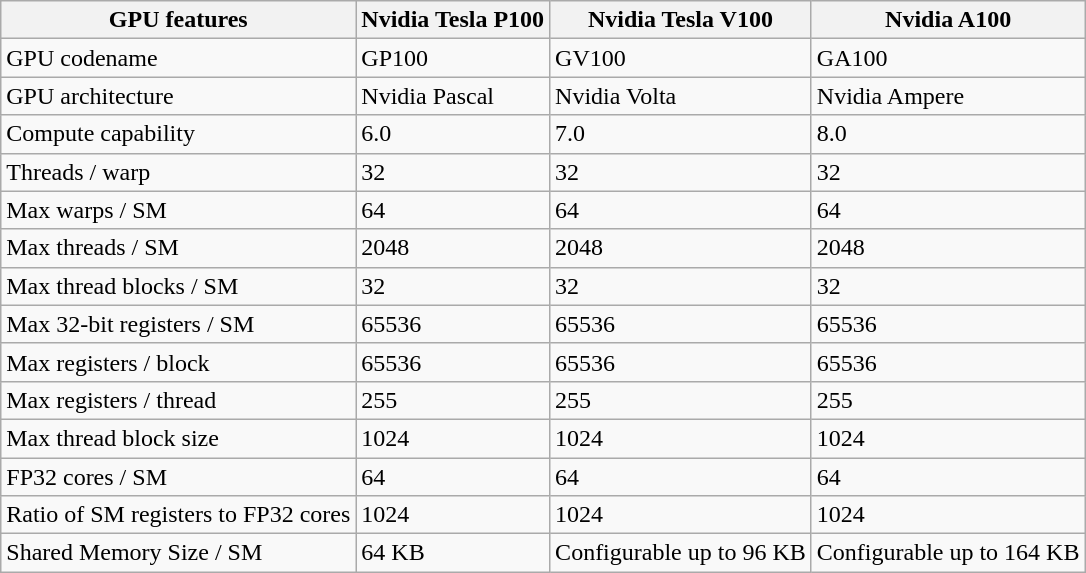<table class="wikitable" style="text-align:left;">
<tr>
<th>GPU features</th>
<th>Nvidia Tesla P100</th>
<th>Nvidia Tesla V100</th>
<th>Nvidia A100</th>
</tr>
<tr>
<td>GPU codename</td>
<td>GP100</td>
<td>GV100</td>
<td>GA100</td>
</tr>
<tr>
<td>GPU architecture</td>
<td>Nvidia Pascal</td>
<td>Nvidia Volta</td>
<td>Nvidia Ampere</td>
</tr>
<tr>
<td>Compute capability</td>
<td>6.0</td>
<td>7.0</td>
<td>8.0</td>
</tr>
<tr>
<td>Threads / warp</td>
<td>32</td>
<td>32</td>
<td>32</td>
</tr>
<tr>
<td>Max warps / SM</td>
<td>64</td>
<td>64</td>
<td>64</td>
</tr>
<tr>
<td>Max threads / SM</td>
<td>2048</td>
<td>2048</td>
<td>2048</td>
</tr>
<tr>
<td>Max thread blocks / SM</td>
<td>32</td>
<td>32</td>
<td>32</td>
</tr>
<tr>
<td>Max 32-bit registers / SM</td>
<td>65536</td>
<td>65536</td>
<td>65536</td>
</tr>
<tr>
<td>Max registers / block</td>
<td>65536</td>
<td>65536</td>
<td>65536</td>
</tr>
<tr>
<td>Max registers / thread</td>
<td>255</td>
<td>255</td>
<td>255</td>
</tr>
<tr>
<td>Max thread block size</td>
<td>1024</td>
<td>1024</td>
<td>1024</td>
</tr>
<tr>
<td>FP32 cores / SM</td>
<td>64</td>
<td>64</td>
<td>64</td>
</tr>
<tr>
<td>Ratio of SM registers to FP32 cores</td>
<td>1024</td>
<td>1024</td>
<td>1024</td>
</tr>
<tr>
<td>Shared Memory Size / SM</td>
<td>64 KB</td>
<td>Configurable up to 96 KB</td>
<td>Configurable up to 164 KB</td>
</tr>
</table>
